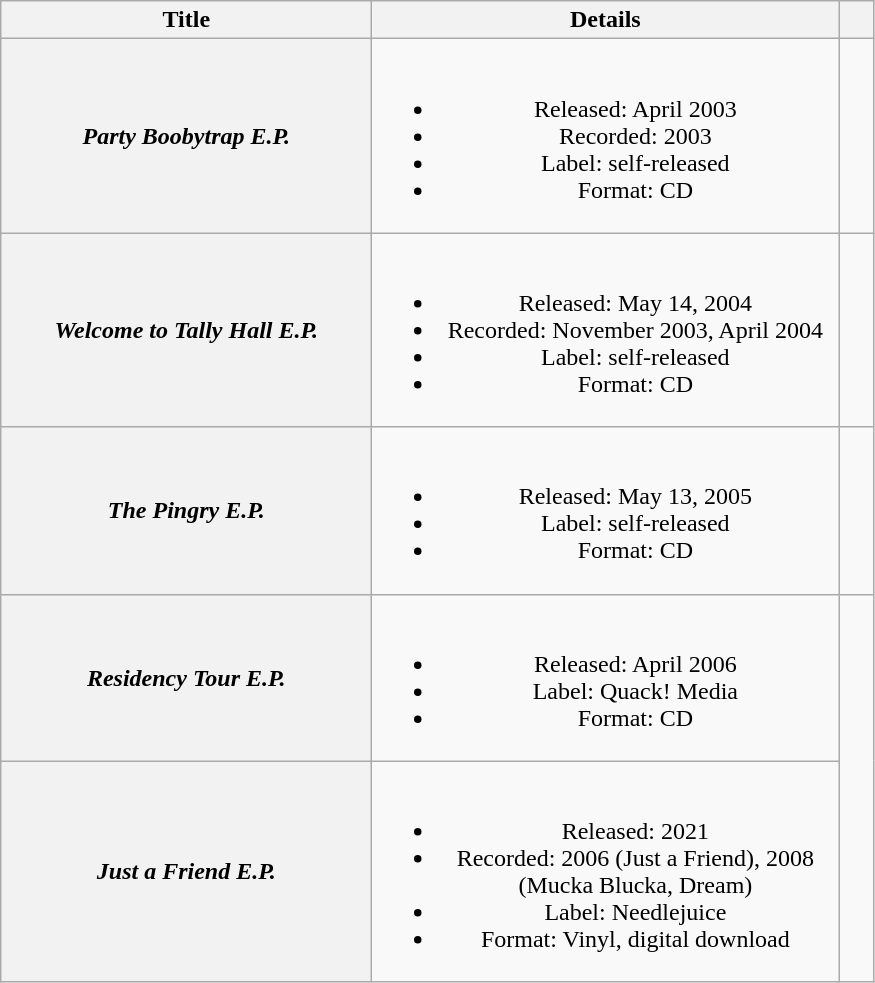<table class="wikitable plainrowheaders" style="text-align:center;">
<tr>
<th scope="col" style="width:15em;">Title</th>
<th scope="col" style="width:19em;">Details</th>
<th scope="col" style="width:1em;"></th>
</tr>
<tr>
<th scope="row"><em>Party Boobytrap E.P.</em></th>
<td><br><ul><li>Released: April 2003</li><li>Recorded: 2003</li><li>Label: self-released</li><li>Format: CD</li></ul></td>
<td></td>
</tr>
<tr>
<th scope="row"><em>Welcome to Tally Hall E.P.</em></th>
<td><br><ul><li>Released: May 14, 2004</li><li>Recorded: November 2003, April 2004</li><li>Label: self-released</li><li>Format: CD</li></ul></td>
<td></td>
</tr>
<tr>
<th scope="row"><em>The Pingry E.P.</em></th>
<td><br><ul><li>Released: May 13, 2005</li><li>Label: self-released</li><li>Format: CD</li></ul></td>
<td></td>
</tr>
<tr>
<th scope="row"><em>Residency Tour E.P.</em></th>
<td><br><ul><li>Released: April 2006</li><li>Label: Quack! Media</li><li>Format: CD</li></ul></td>
</tr>
<tr>
<th scope="row"><em>Just a Friend E.P.</em></th>
<td><br><ul><li>Released: 2021</li><li>Recorded: 2006 (Just a Friend), 2008 (Mucka Blucka, Dream)</li><li>Label: Needlejuice</li><li>Format: Vinyl, digital download</li></ul></td>
</tr>
</table>
